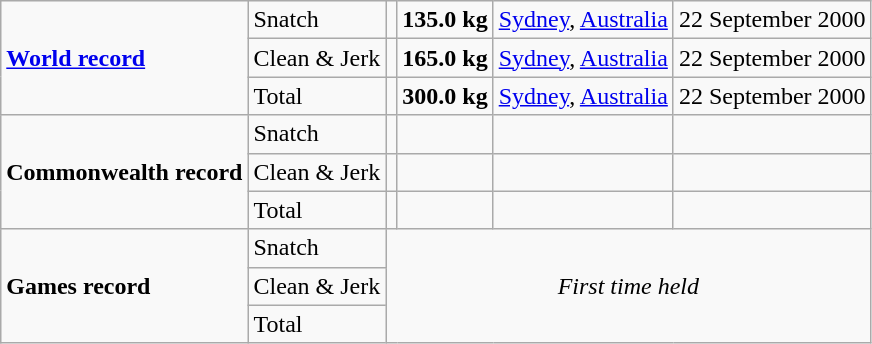<table class="wikitable">
<tr>
<td rowspan=3><strong><a href='#'>World record</a></strong></td>
<td>Snatch</td>
<td></td>
<td><strong>135.0 kg</strong></td>
<td><a href='#'>Sydney</a>, <a href='#'>Australia</a></td>
<td>22 September 2000</td>
</tr>
<tr>
<td>Clean & Jerk</td>
<td></td>
<td><strong>165.0 kg</strong></td>
<td><a href='#'>Sydney</a>, <a href='#'>Australia</a></td>
<td>22 September 2000</td>
</tr>
<tr>
<td>Total</td>
<td></td>
<td><strong>300.0 kg</strong></td>
<td><a href='#'>Sydney</a>, <a href='#'>Australia</a></td>
<td>22 September 2000</td>
</tr>
<tr>
<td rowspan=3><strong>Commonwealth record</strong></td>
<td>Snatch</td>
<td></td>
<td></td>
<td></td>
<td></td>
</tr>
<tr>
<td>Clean & Jerk</td>
<td></td>
<td></td>
<td></td>
<td></td>
</tr>
<tr>
<td>Total</td>
<td></td>
<td></td>
<td></td>
<td></td>
</tr>
<tr>
<td rowspan=3><strong>Games record</strong></td>
<td>Snatch</td>
<td rowspan=3 colspan=4 align=center><em>First time held</em></td>
</tr>
<tr>
<td>Clean & Jerk</td>
</tr>
<tr>
<td>Total</td>
</tr>
</table>
